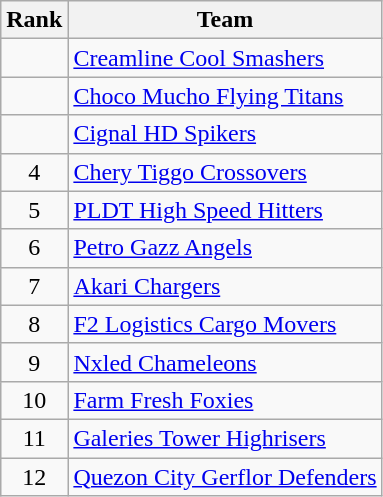<table class="wikitable" style="text-align: center">
<tr>
<th>Rank</th>
<th>Team</th>
</tr>
<tr>
<td></td>
<td align="left"><a href='#'>Creamline Cool Smashers</a></td>
</tr>
<tr>
<td></td>
<td align="left"><a href='#'>Choco Mucho Flying Titans</a></td>
</tr>
<tr>
<td></td>
<td align="left"><a href='#'>Cignal HD Spikers</a></td>
</tr>
<tr>
<td>4</td>
<td align="left"><a href='#'>Chery Tiggo Crossovers</a></td>
</tr>
<tr>
<td>5</td>
<td align="left"><a href='#'>PLDT High Speed Hitters</a></td>
</tr>
<tr>
<td>6</td>
<td align="left"><a href='#'>Petro Gazz Angels</a></td>
</tr>
<tr>
<td>7</td>
<td align="left"><a href='#'>Akari Chargers</a></td>
</tr>
<tr>
<td>8</td>
<td align="left"><a href='#'>F2 Logistics Cargo Movers</a></td>
</tr>
<tr>
<td>9</td>
<td align="left"><a href='#'>Nxled Chameleons</a></td>
</tr>
<tr>
<td>10</td>
<td align="left"><a href='#'>Farm Fresh Foxies</a></td>
</tr>
<tr>
<td>11</td>
<td align="left"><a href='#'>Galeries Tower Highrisers</a></td>
</tr>
<tr>
<td>12</td>
<td align="left"><a href='#'>Quezon City Gerflor Defenders</a></td>
</tr>
</table>
